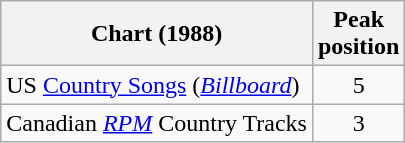<table class="wikitable sortable">
<tr>
<th align="left">Chart (1988)</th>
<th align="center">Peak<br>position</th>
</tr>
<tr>
<td align="left">US <a href='#'>Country Songs</a> (<em><a href='#'>Billboard</a></em>)</td>
<td align="center">5</td>
</tr>
<tr>
<td align="left">Canadian <em><a href='#'>RPM</a></em> Country Tracks</td>
<td align="center">3</td>
</tr>
</table>
